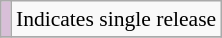<table class="wikitable" style="font-size:90%;">
<tr>
<td style="background-color:#D8BFD8"></td>
<td>Indicates single release</td>
</tr>
<tr>
</tr>
</table>
